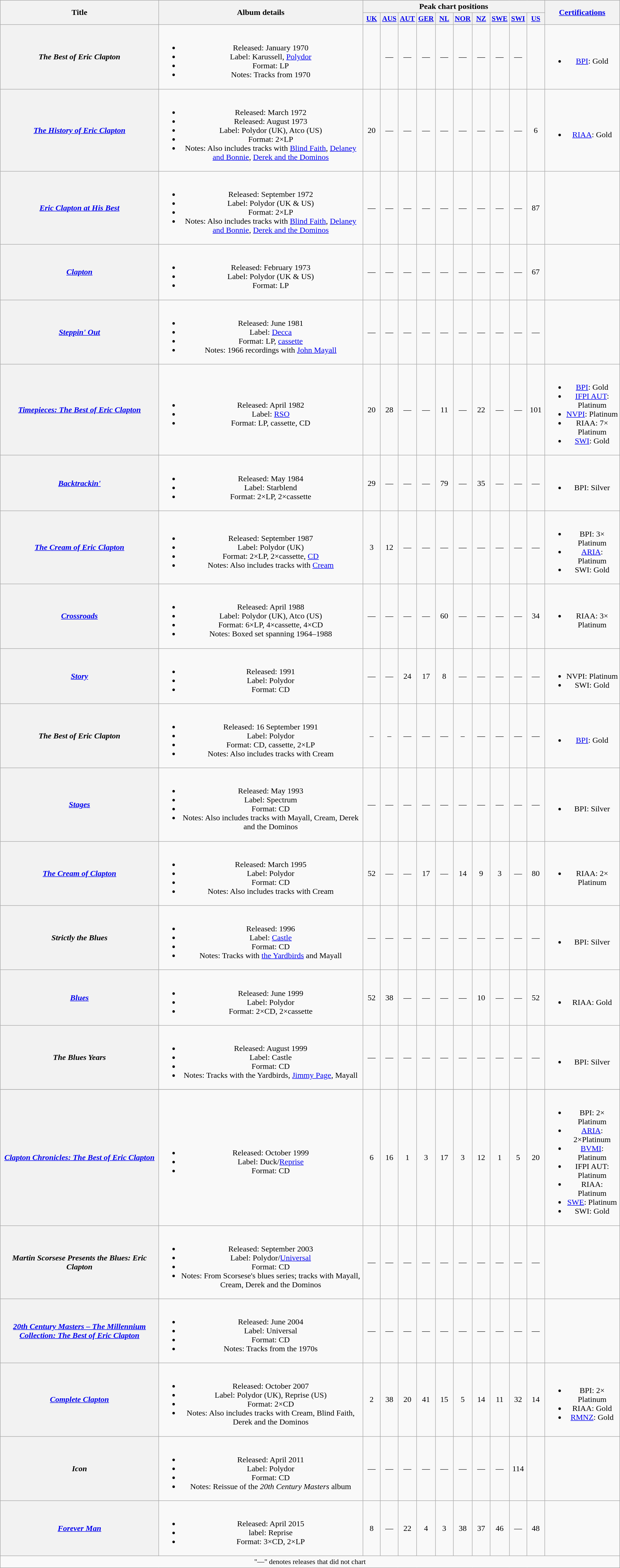<table class="wikitable plainrowheaders" style="text-align:center;">
<tr>
<th scope="col" rowspan="2">Title</th>
<th scope="col" rowspan="2">Album details</th>
<th scope="col" colspan="10">Peak chart positions</th>
<th scope="col" rowspan="2"><a href='#'>Certifications</a></th>
</tr>
<tr>
<th scope="col" style="width:2em;font-size:90%;"><a href='#'>UK</a><br></th>
<th scope="col" style="width:2em;font-size:90%;"><a href='#'>AUS</a><br></th>
<th scope="col" style="width:2em;font-size:90%;"><a href='#'>AUT</a><br></th>
<th scope="col" style="width:2em;font-size:90%;"><a href='#'>GER</a><br></th>
<th scope="col" style="width:2em;font-size:90%;"><a href='#'>NL</a><br></th>
<th scope="col" style="width:2em;font-size:90%;"><a href='#'>NOR</a><br></th>
<th scope="col" style="width:2em;font-size:90%;"><a href='#'>NZ</a><br></th>
<th scope="col" style="width:2em;font-size:90%;"><a href='#'>SWE</a><br></th>
<th scope="col" style="width:2em;font-size:90%;"><a href='#'>SWI</a><br></th>
<th scope="col" style="width:2em;font-size:90%;"><a href='#'>US</a><br></th>
</tr>
<tr>
<th scope="row"><em>The Best of Eric Clapton</em></th>
<td><br><ul><li>Released: January 1970</li><li>Label: Karussell, <a href='#'>Polydor</a></li><li>Format: LP</li><li>Notes: Tracks from 1970</li></ul></td>
<td></td>
<td>—</td>
<td>—</td>
<td>—</td>
<td>—</td>
<td>—</td>
<td>—</td>
<td>—</td>
<td>—</td>
<td></td>
<td><br><ul><li><a href='#'>BPI</a>: Gold</li></ul></td>
</tr>
<tr>
<th scope="row"><em><a href='#'>The History of Eric Clapton</a></em></th>
<td><br><ul><li>Released: March 1972</li><li>Released: August 1973</li><li>Label: Polydor (UK), Atco (US)</li><li>Format: 2×LP</li><li>Notes: Also includes tracks with <a href='#'>Blind Faith</a>, <a href='#'>Delaney and Bonnie</a>, <a href='#'>Derek and the Dominos</a></li></ul></td>
<td>20</td>
<td>—</td>
<td>—</td>
<td>—</td>
<td>—</td>
<td>—</td>
<td>—</td>
<td>—</td>
<td>—</td>
<td>6</td>
<td><br><ul><li><a href='#'>RIAA</a>: Gold</li></ul></td>
</tr>
<tr>
<th scope="row"><em><a href='#'>Eric Clapton at His Best</a></em></th>
<td><br><ul><li>Released: September 1972</li><li>Label: Polydor (UK & US)</li><li>Format: 2×LP</li><li>Notes: Also includes tracks with <a href='#'>Blind Faith</a>, <a href='#'>Delaney and Bonnie</a>, <a href='#'>Derek and the Dominos</a></li></ul></td>
<td>—</td>
<td>—</td>
<td>—</td>
<td>—</td>
<td>—</td>
<td>—</td>
<td>—</td>
<td>—</td>
<td>—</td>
<td>87</td>
<td></td>
</tr>
<tr>
<th scope="row"><em><a href='#'>Clapton</a></em></th>
<td><br><ul><li>Released: February 1973</li><li>Label: Polydor (UK & US)</li><li>Format: LP</li></ul></td>
<td>—</td>
<td>—</td>
<td>—</td>
<td>—</td>
<td>—</td>
<td>—</td>
<td>—</td>
<td>—</td>
<td>—</td>
<td>67</td>
<td></td>
</tr>
<tr>
<th scope="row"><em><a href='#'>Steppin' Out</a></em></th>
<td><br><ul><li>Released: June 1981</li><li>Label: <a href='#'>Decca</a></li><li>Format: LP, <a href='#'>cassette</a></li><li>Notes: 1966 recordings with <a href='#'>John Mayall</a></li></ul></td>
<td>—</td>
<td>—</td>
<td>—</td>
<td>—</td>
<td>—</td>
<td>—</td>
<td>—</td>
<td>—</td>
<td>—</td>
<td>—</td>
<td></td>
</tr>
<tr>
<th scope="row"><em><a href='#'>Timepieces: The Best of Eric Clapton</a></em></th>
<td><br><ul><li>Released: April 1982</li><li>Label: <a href='#'>RSO</a></li><li>Format: LP, cassette, CD</li></ul></td>
<td>20</td>
<td>28</td>
<td>—</td>
<td>—</td>
<td>11</td>
<td>—</td>
<td>22</td>
<td>—</td>
<td>—</td>
<td>101</td>
<td><br><ul><li><a href='#'>BPI</a>: Gold</li><li><a href='#'>IFPI AUT</a>: Platinum</li><li><a href='#'>NVPI</a>: Platinum</li><li>RIAA: 7× Platinum</li><li><a href='#'>SWI</a>: Gold</li></ul></td>
</tr>
<tr>
<th scope="row"><em><a href='#'>Backtrackin'</a></em></th>
<td><br><ul><li>Released: May 1984</li><li>Label: Starblend</li><li>Format: 2×LP, 2×cassette</li></ul></td>
<td>29</td>
<td>—</td>
<td>—</td>
<td>—</td>
<td>79</td>
<td>—</td>
<td>35</td>
<td>—</td>
<td>—</td>
<td>—</td>
<td><br><ul><li>BPI: Silver</li></ul></td>
</tr>
<tr>
<th scope="row"><em><a href='#'>The Cream of Eric Clapton</a></em></th>
<td><br><ul><li>Released: September 1987</li><li>Label: Polydor (UK)</li><li>Format: 2×LP, 2×cassette, <a href='#'>CD</a></li><li>Notes: Also includes tracks with <a href='#'>Cream</a></li></ul></td>
<td>3</td>
<td>12</td>
<td>—</td>
<td>—</td>
<td>—</td>
<td>—</td>
<td>—</td>
<td>—</td>
<td>—</td>
<td>—</td>
<td><br><ul><li>BPI: 3× Platinum</li><li><a href='#'>ARIA</a>: Platinum</li><li>SWI: Gold</li></ul></td>
</tr>
<tr>
<th scope="row"><em><a href='#'>Crossroads</a></em></th>
<td><br><ul><li>Released: April 1988</li><li>Label: Polydor (UK), Atco (US)</li><li>Format: 6×LP, 4×cassette, 4×CD</li><li>Notes: Boxed set spanning 1964–1988</li></ul></td>
<td>—</td>
<td>—</td>
<td>—</td>
<td>—</td>
<td>60</td>
<td>—</td>
<td>—</td>
<td>—</td>
<td>—</td>
<td>34</td>
<td><br><ul><li>RIAA: 3× Platinum</li></ul></td>
</tr>
<tr>
<th scope="row"><em><a href='#'>Story</a></em></th>
<td><br><ul><li>Released: 1991</li><li>Label: Polydor</li><li>Format: CD</li></ul></td>
<td>—</td>
<td>—</td>
<td>24</td>
<td>17</td>
<td>8</td>
<td>—</td>
<td>—</td>
<td>—</td>
<td>—</td>
<td>—</td>
<td><br><ul><li>NVPI: Platinum</li><li>SWI: Gold</li></ul></td>
</tr>
<tr>
<th scope="row"><em>The Best of Eric Clapton</em></th>
<td><br><ul><li>Released: 16 September 1991</li><li>Label: Polydor</li><li>Format: CD, cassette, 2×LP</li><li>Notes: Also includes tracks with Cream</li></ul></td>
<td>–</td>
<td>–</td>
<td>—</td>
<td>—</td>
<td>—</td>
<td>–</td>
<td>—</td>
<td>—</td>
<td>—</td>
<td>—</td>
<td><br><ul><li><a href='#'>BPI</a>: Gold</li></ul></td>
</tr>
<tr>
<th scope="row"><em><a href='#'>Stages</a></em></th>
<td><br><ul><li>Released: May 1993</li><li>Label: Spectrum</li><li>Format: CD</li><li>Notes: Also includes tracks with Mayall, Cream, Derek and the Dominos</li></ul></td>
<td>—</td>
<td>—</td>
<td>—</td>
<td>—</td>
<td>—</td>
<td>—</td>
<td>—</td>
<td>—</td>
<td>—</td>
<td>—</td>
<td><br><ul><li>BPI: Silver</li></ul></td>
</tr>
<tr>
<th scope="row"><em><a href='#'>The Cream of Clapton</a></em></th>
<td><br><ul><li>Released: March 1995</li><li>Label: Polydor</li><li>Format: CD</li><li>Notes: Also includes tracks with Cream</li></ul></td>
<td>52</td>
<td>—</td>
<td>—</td>
<td>17</td>
<td>—</td>
<td>14</td>
<td>9</td>
<td>3</td>
<td>—</td>
<td>80</td>
<td><br><ul><li>RIAA: 2× Platinum</li></ul></td>
</tr>
<tr>
<th scope="row"><em>Strictly the Blues</em></th>
<td><br><ul><li>Released: 1996</li><li>Label: <a href='#'>Castle</a></li><li>Format: CD</li><li>Notes: Tracks with <a href='#'>the Yardbirds</a> and Mayall</li></ul></td>
<td>—</td>
<td>—</td>
<td>—</td>
<td>—</td>
<td>—</td>
<td>—</td>
<td>—</td>
<td>—</td>
<td>—</td>
<td>—</td>
<td><br><ul><li>BPI: Silver</li></ul></td>
</tr>
<tr>
<th scope="row"><em><a href='#'>Blues</a></em></th>
<td><br><ul><li>Released: June 1999</li><li>Label: Polydor</li><li>Format: 2×CD, 2×cassette</li></ul></td>
<td>52</td>
<td>38</td>
<td>—</td>
<td>—</td>
<td>—</td>
<td>—</td>
<td>10</td>
<td>—</td>
<td>—</td>
<td>52</td>
<td><br><ul><li>RIAA: Gold</li></ul></td>
</tr>
<tr>
<th scope="row"><em>The Blues Years</em></th>
<td><br><ul><li>Released: August 1999</li><li>Label: Castle</li><li>Format: CD</li><li>Notes: Tracks with the Yardbirds, <a href='#'>Jimmy Page</a>, Mayall</li></ul></td>
<td>—</td>
<td>—</td>
<td>—</td>
<td>—</td>
<td>—</td>
<td>—</td>
<td>—</td>
<td>—</td>
<td>—</td>
<td>—</td>
<td><br><ul><li>BPI: Silver</li></ul></td>
</tr>
<tr>
</tr>
<tr>
<th scope="row"><em><a href='#'>Clapton Chronicles: The Best of Eric Clapton</a></em></th>
<td><br><ul><li>Released: October 1999</li><li>Label: Duck/<a href='#'>Reprise</a></li><li>Format: CD</li></ul></td>
<td>6</td>
<td>16</td>
<td>1</td>
<td>3</td>
<td>17</td>
<td>3</td>
<td>12</td>
<td>1</td>
<td>5</td>
<td>20</td>
<td><br><ul><li>BPI: 2× Platinum</li><li><a href='#'>ARIA</a>: 2×Platinum</li><li><a href='#'>BVMI</a>: Platinum</li><li>IFPI AUT: Platinum</li><li>RIAA: Platinum</li><li><a href='#'>SWE</a>: Platinum</li><li>SWI: Gold</li></ul></td>
</tr>
<tr>
<th scope="row"><em>Martin Scorsese Presents the Blues: Eric Clapton</em></th>
<td><br><ul><li>Released: September 2003</li><li>Label: Polydor/<a href='#'>Universal</a></li><li>Format: CD</li><li>Notes: From Scorsese's blues series; tracks with Mayall, Cream, Derek and the Dominos</li></ul></td>
<td>—</td>
<td>—</td>
<td>—</td>
<td>—</td>
<td>—</td>
<td>—</td>
<td>—</td>
<td>—</td>
<td>—</td>
<td>—</td>
<td></td>
</tr>
<tr>
<th scope="row"><em><a href='#'>20th Century Masters – The Millennium Collection: The Best of Eric Clapton</a></em></th>
<td><br><ul><li>Released: June 2004</li><li>Label: Universal</li><li>Format: CD</li><li>Notes: Tracks from the 1970s</li></ul></td>
<td>—</td>
<td>—</td>
<td>—</td>
<td>—</td>
<td>—</td>
<td>—</td>
<td>—</td>
<td>—</td>
<td>—</td>
<td>—</td>
<td></td>
</tr>
<tr>
<th scope="row"><em><a href='#'>Complete Clapton</a></em></th>
<td><br><ul><li>Released: October 2007</li><li>Label: Polydor (UK), Reprise (US)</li><li>Format: 2×CD</li><li>Notes: Also includes tracks with Cream, Blind Faith, Derek and the Dominos</li></ul></td>
<td>2</td>
<td>38</td>
<td>20</td>
<td>41</td>
<td>15</td>
<td>5</td>
<td>14</td>
<td>11</td>
<td>32</td>
<td>14</td>
<td><br><ul><li>BPI: 2× Platinum</li><li>RIAA: Gold</li><li><a href='#'>RMNZ</a>: Gold</li></ul></td>
</tr>
<tr>
<th scope="row"><em>Icon</em></th>
<td><br><ul><li>Released: April 2011</li><li>Label: Polydor</li><li>Format: CD</li><li>Notes: Reissue of the <em>20th Century Masters</em> album</li></ul></td>
<td>—</td>
<td>—</td>
<td>—</td>
<td>—</td>
<td>—</td>
<td>—</td>
<td>—</td>
<td>—</td>
<td>114</td>
<td></td>
</tr>
<tr>
<th scope="row"><em><a href='#'>Forever Man</a></em></th>
<td><br><ul><li>Released: April 2015</li><li>label: Reprise</li><li>Format: 3×CD, 2×LP</li></ul></td>
<td>8</td>
<td>—</td>
<td>22</td>
<td>4</td>
<td>3</td>
<td>38</td>
<td>37</td>
<td>46</td>
<td>—</td>
<td>48</td>
<td></td>
</tr>
<tr>
<td colspan="13" style="font-size:90%">"—" denotes releases that did not chart</td>
</tr>
</table>
